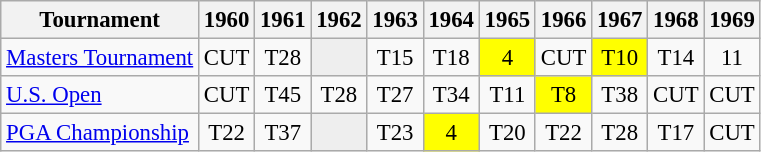<table class="wikitable" style="font-size:95%;text-align:center;">
<tr>
<th>Tournament</th>
<th>1960</th>
<th>1961</th>
<th>1962</th>
<th>1963</th>
<th>1964</th>
<th>1965</th>
<th>1966</th>
<th>1967</th>
<th>1968</th>
<th>1969</th>
</tr>
<tr>
<td align=left><a href='#'>Masters Tournament</a></td>
<td>CUT</td>
<td>T28</td>
<td style="background:#eeeeee;"></td>
<td>T15</td>
<td>T18</td>
<td style="background:yellow;">4</td>
<td>CUT</td>
<td style="background:yellow;">T10</td>
<td>T14</td>
<td>11</td>
</tr>
<tr>
<td align=left><a href='#'>U.S. Open</a></td>
<td>CUT</td>
<td>T45</td>
<td>T28</td>
<td>T27</td>
<td>T34</td>
<td>T11</td>
<td style="background:yellow;">T8</td>
<td>T38</td>
<td>CUT</td>
<td>CUT</td>
</tr>
<tr>
<td align=left><a href='#'>PGA Championship</a></td>
<td>T22</td>
<td>T37</td>
<td style="background:#eeeeee;"></td>
<td>T23</td>
<td style="background:yellow;">4</td>
<td>T20</td>
<td>T22</td>
<td>T28</td>
<td>T17</td>
<td>CUT</td>
</tr>
</table>
